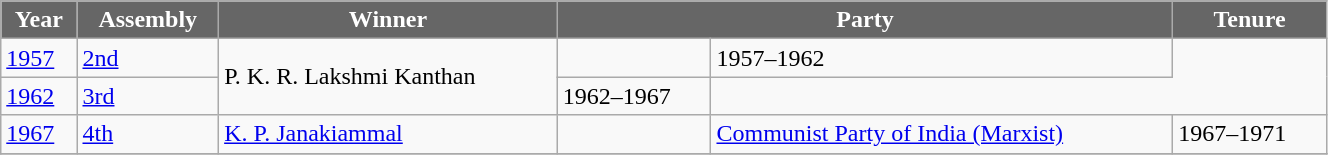<table class="wikitable" width="70%">
<tr>
<th style="background-color:#666666; color:white">Year</th>
<th style="background-color:#666666; color:white">Assembly</th>
<th style="background-color:#666666; color:white">Winner</th>
<th style="background-color:#666666; color:white" colspan="2">Party</th>
<th style="background-color:#666666; color:white">Tenure</th>
</tr>
<tr>
<td><a href='#'>1957</a></td>
<td><a href='#'>2nd</a></td>
<td rowspan=2>P. K. R. Lakshmi Kanthan</td>
<td></td>
<td>1957–1962</td>
</tr>
<tr>
<td><a href='#'>1962</a></td>
<td><a href='#'>3rd</a></td>
<td>1962–1967</td>
</tr>
<tr>
<td><a href='#'>1967</a></td>
<td><a href='#'>4th</a></td>
<td><a href='#'>K. P. Janakiammal</a></td>
<td></td>
<td><a href='#'>Communist Party of India (Marxist)</a></td>
<td>1967–1971</td>
</tr>
<tr>
</tr>
</table>
